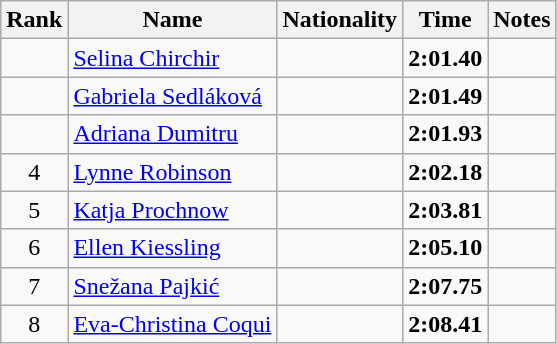<table class="wikitable sortable" style="text-align:center">
<tr>
<th>Rank</th>
<th>Name</th>
<th>Nationality</th>
<th>Time</th>
<th>Notes</th>
</tr>
<tr>
<td></td>
<td align=left><a href='#'>Selina Chirchir</a></td>
<td align=left></td>
<td><strong>2:01.40</strong></td>
<td></td>
</tr>
<tr>
<td></td>
<td align=left><a href='#'>Gabriela Sedláková</a></td>
<td align=left></td>
<td><strong>2:01.49</strong></td>
<td></td>
</tr>
<tr>
<td></td>
<td align=left><a href='#'>Adriana Dumitru</a></td>
<td align=left></td>
<td><strong>2:01.93</strong></td>
<td></td>
</tr>
<tr>
<td>4</td>
<td align=left><a href='#'>Lynne Robinson</a></td>
<td align=left></td>
<td><strong>2:02.18</strong></td>
<td></td>
</tr>
<tr>
<td>5</td>
<td align=left><a href='#'>Katja Prochnow</a></td>
<td align=left></td>
<td><strong>2:03.81</strong></td>
<td></td>
</tr>
<tr>
<td>6</td>
<td align=left><a href='#'>Ellen Kiessling</a></td>
<td align=left></td>
<td><strong>2:05.10</strong></td>
<td></td>
</tr>
<tr>
<td>7</td>
<td align=left><a href='#'>Snežana Pajkić</a></td>
<td align=left></td>
<td><strong>2:07.75</strong></td>
<td></td>
</tr>
<tr>
<td>8</td>
<td align=left><a href='#'>Eva-Christina Coqui</a></td>
<td align=left></td>
<td><strong>2:08.41</strong></td>
<td></td>
</tr>
</table>
